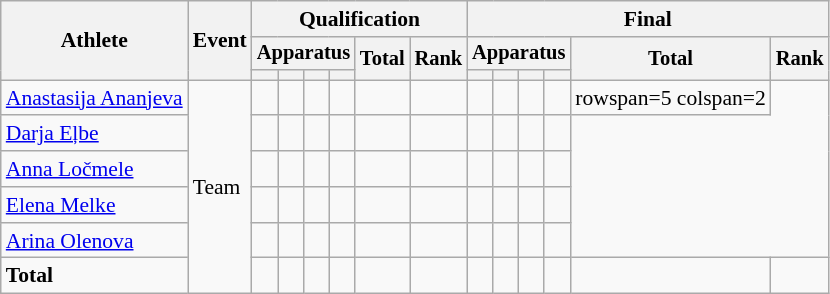<table class="wikitable" style="font-size:90%">
<tr>
<th rowspan=3>Athlete</th>
<th rowspan=3>Event</th>
<th colspan=6>Qualification</th>
<th colspan=6>Final</th>
</tr>
<tr style="font-size:95%">
<th colspan=4>Apparatus</th>
<th rowspan=2>Total</th>
<th rowspan=2>Rank</th>
<th colspan=4>Apparatus</th>
<th rowspan=2>Total</th>
<th rowspan=2>Rank</th>
</tr>
<tr style="font-size:95%">
<th></th>
<th></th>
<th></th>
<th></th>
<th></th>
<th></th>
<th></th>
<th></th>
</tr>
<tr align=center>
<td align=left><a href='#'>Anastasija Ananjeva</a></td>
<td align=left rowspan=6>Team</td>
<td></td>
<td></td>
<td></td>
<td></td>
<td></td>
<td></td>
<td></td>
<td></td>
<td></td>
<td></td>
<td>rowspan=5 colspan=2</td>
</tr>
<tr align=center>
<td align=left><a href='#'>Darja Eļbe</a></td>
<td></td>
<td></td>
<td></td>
<td></td>
<td></td>
<td></td>
<td></td>
<td></td>
<td></td>
<td></td>
</tr>
<tr align=center>
<td align=left><a href='#'>Anna Ločmele</a></td>
<td></td>
<td></td>
<td></td>
<td></td>
<td></td>
<td></td>
<td></td>
<td></td>
<td></td>
<td></td>
</tr>
<tr align=center>
<td align=left><a href='#'>Elena Melke</a></td>
<td></td>
<td></td>
<td></td>
<td></td>
<td></td>
<td></td>
<td></td>
<td></td>
<td></td>
<td></td>
</tr>
<tr align=center>
<td align=left><a href='#'>Arina Olenova</a></td>
<td></td>
<td></td>
<td></td>
<td></td>
<td></td>
<td></td>
<td></td>
<td></td>
<td></td>
<td></td>
</tr>
<tr align=center>
<td align=left><strong>Total</strong></td>
<td></td>
<td></td>
<td></td>
<td></td>
<td></td>
<td></td>
<td></td>
<td></td>
<td></td>
<td></td>
<td></td>
<td></td>
</tr>
</table>
